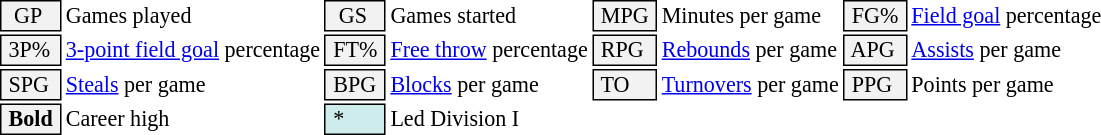<table class="toccolours" style="font-size: 92%; white-space: nowrap;">
<tr>
<td style="background-color: #F2F2F2; border: 1px solid black;">  GP</td>
<td>Games played</td>
<td style="background-color: #F2F2F2; border: 1px solid black">  GS </td>
<td>Games started</td>
<td style="background-color: #F2F2F2; border: 1px solid black"> MPG </td>
<td>Minutes per game</td>
<td style="background-color: #F2F2F2; border: 1px solid black;"> FG% </td>
<td><a href='#'>Field goal</a> percentage</td>
</tr>
<tr>
<td style="background-color: #F2F2F2; border: 1px solid black"> 3P% </td>
<td><a href='#'>3-point field goal</a> percentage</td>
<td style="background-color: #F2F2F2; border: 1px solid black"> FT% </td>
<td><a href='#'>Free throw</a> percentage</td>
<td style="background-color: #F2F2F2; border: 1px solid black;"> RPG </td>
<td><a href='#'>Rebounds</a> per game</td>
<td style="background-color: #F2F2F2; border: 1px solid black"> APG </td>
<td><a href='#'>Assists</a> per game</td>
</tr>
<tr>
<td style="background-color: #F2F2F2; border: 1px solid black"> SPG </td>
<td><a href='#'>Steals</a> per game</td>
<td style="background-color: #F2F2F2; border: 1px solid black;"> BPG </td>
<td><a href='#'>Blocks</a> per game</td>
<td style="background-color: #F2F2F2; border: 1px solid black"> TO </td>
<td><a href='#'>Turnovers</a> per game</td>
<td style="background-color: #F2F2F2; border: 1px solid black"> PPG </td>
<td>Points per game</td>
</tr>
<tr>
<td style="background-color: #F2F2F2; border: 1px solid black"> <strong>Bold</strong> </td>
<td>Career high</td>
<td style="background-color: #cfecec; border: 1px solid black"> * </td>
<td>Led Division I</td>
</tr>
</table>
